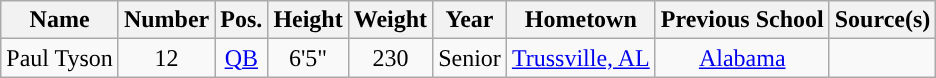<table class="wikitable sortable" border="1" style="text-align: center;">
<tr align=center>
<th>Name</th>
<th>Number</th>
<th>Pos.</th>
<th>Height</th>
<th>Weight</th>
<th>Year</th>
<th>Hometown</th>
<th>Previous School</th>
<th>Source(s)</th>
</tr>
<tr>
<td>Paul Tyson</td>
<td>12</td>
<td><a href='#'>QB</a></td>
<td>6'5"</td>
<td>230</td>
<td> Senior</td>
<td><a href='#'>Trussville, AL</a></td>
<td><a href='#'>Alabama</a></td>
<td></td>
</tr>
</table>
